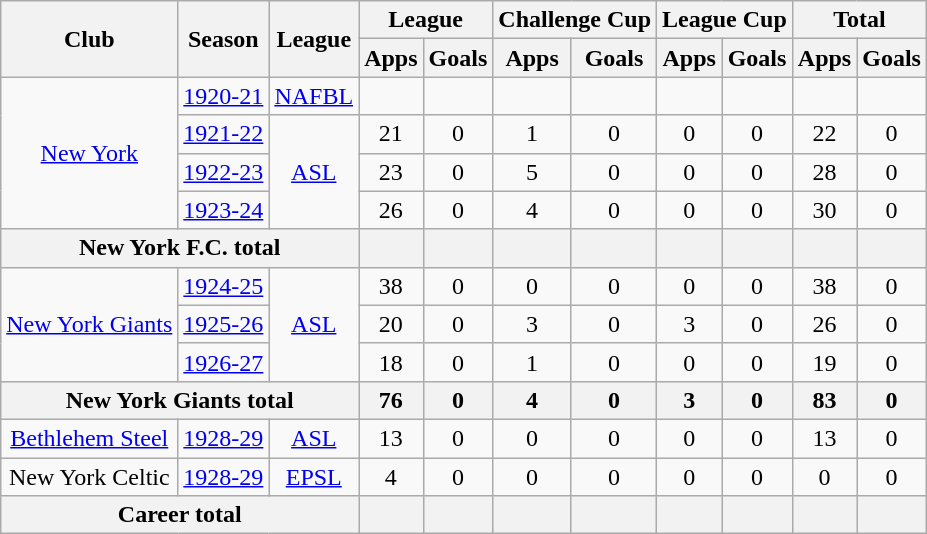<table class="wikitable" style="text-align:center;">
<tr>
<th rowspan="2">Club</th>
<th rowspan="2">Season</th>
<th rowspan="2">League</th>
<th colspan="2">League</th>
<th colspan="2">Challenge Cup</th>
<th colspan="2">League Cup</th>
<th colspan="2">Total</th>
</tr>
<tr>
<th>Apps</th>
<th>Goals</th>
<th>Apps</th>
<th>Goals</th>
<th>Apps</th>
<th>Goals</th>
<th>Apps</th>
<th>Goals</th>
</tr>
<tr>
<td rowspan="4"><a href='#'>New York</a></td>
<td><a href='#'>1920-21</a></td>
<td><a href='#'>NAFBL</a></td>
<td></td>
<td></td>
<td></td>
<td></td>
<td></td>
<td></td>
<td></td>
<td></td>
</tr>
<tr>
<td><a href='#'>1921-22</a></td>
<td rowspan="3"><a href='#'>ASL</a></td>
<td>21</td>
<td>0</td>
<td>1</td>
<td>0</td>
<td>0</td>
<td>0</td>
<td>22</td>
<td>0</td>
</tr>
<tr>
<td><a href='#'>1922-23</a></td>
<td>23</td>
<td>0</td>
<td>5</td>
<td>0</td>
<td>0</td>
<td>0</td>
<td>28</td>
<td>0</td>
</tr>
<tr>
<td><a href='#'>1923-24</a></td>
<td>26</td>
<td>0</td>
<td>4</td>
<td>0</td>
<td>0</td>
<td>0</td>
<td>30</td>
<td>0</td>
</tr>
<tr>
<th colspan="3">New York F.C. total</th>
<th></th>
<th></th>
<th></th>
<th></th>
<th></th>
<th></th>
<th></th>
<th></th>
</tr>
<tr>
<td rowspan="3"><a href='#'>New York Giants</a></td>
<td><a href='#'>1924-25</a></td>
<td rowspan="3"><a href='#'>ASL</a></td>
<td>38</td>
<td>0</td>
<td>0</td>
<td>0</td>
<td>0</td>
<td>0</td>
<td>38</td>
<td>0</td>
</tr>
<tr>
<td><a href='#'>1925-26</a></td>
<td>20</td>
<td>0</td>
<td>3</td>
<td>0</td>
<td>3</td>
<td>0</td>
<td>26</td>
<td>0</td>
</tr>
<tr>
<td><a href='#'>1926-27</a></td>
<td>18</td>
<td>0</td>
<td>1</td>
<td>0</td>
<td>0</td>
<td>0</td>
<td>19</td>
<td>0</td>
</tr>
<tr>
<th colspan="3">New York Giants total</th>
<th>76</th>
<th>0</th>
<th>4</th>
<th>0</th>
<th>3</th>
<th>0</th>
<th>83</th>
<th>0</th>
</tr>
<tr>
<td><a href='#'>Bethlehem Steel</a></td>
<td><a href='#'>1928-29</a></td>
<td><a href='#'>ASL</a></td>
<td>13</td>
<td>0</td>
<td>0</td>
<td>0</td>
<td>0</td>
<td>0</td>
<td>13</td>
<td>0</td>
</tr>
<tr>
<td>New York Celtic</td>
<td><a href='#'>1928-29</a></td>
<td><a href='#'>EPSL</a></td>
<td>4</td>
<td>0</td>
<td>0</td>
<td>0</td>
<td>0</td>
<td>0</td>
<td>0</td>
<td>0</td>
</tr>
<tr>
<th colspan="3">Career total</th>
<th></th>
<th></th>
<th></th>
<th></th>
<th></th>
<th></th>
<th></th>
<th></th>
</tr>
</table>
